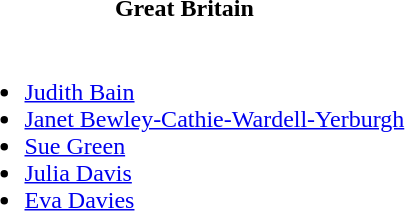<table>
<tr>
<th>Great Britain</th>
</tr>
<tr>
<td><br><ul><li><a href='#'>Judith Bain</a></li><li><a href='#'>Janet Bewley-Cathie-Wardell-Yerburgh</a></li><li><a href='#'>Sue Green</a></li><li><a href='#'>Julia Davis</a></li><li><a href='#'>Eva Davies</a></li></ul></td>
</tr>
</table>
